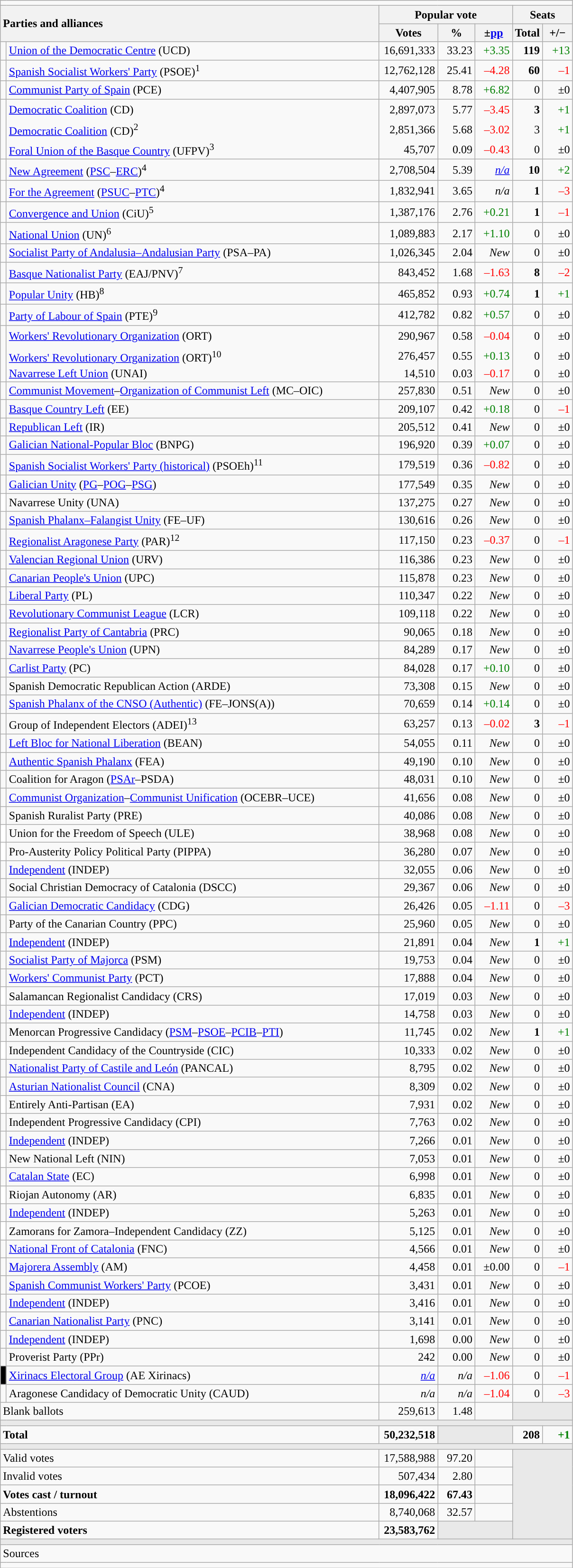<table class="wikitable" style="text-align:right;">
<tr>
<td colspan="7"></td>
</tr>
<tr>
<th style="text-align:left;" rowspan="2" colspan="2" width="525">Parties and alliances</th>
<th colspan="3">Popular vote</th>
<th colspan="2">Seats</th>
</tr>
<tr>
<th width="75">Votes</th>
<th width="45">%</th>
<th width="45">±<a href='#'>pp</a></th>
<th width="35">Total</th>
<th width="35">+/−</th>
</tr>
<tr>
<td width="1" style="color:inherit;background:"></td>
<td align="left"><a href='#'>Union of the Democratic Centre</a> (UCD)</td>
<td>16,691,333</td>
<td>33.23</td>
<td style="color:green;">+3.35</td>
<td><strong>119</strong></td>
<td style="color:green;">+13</td>
</tr>
<tr>
<td style="color:inherit;background:"></td>
<td align="left"><a href='#'>Spanish Socialist Workers' Party</a> (PSOE)<sup>1</sup></td>
<td>12,762,128</td>
<td>25.41</td>
<td style="color:red;">–4.28</td>
<td><strong>60</strong></td>
<td style="color:red;">–1</td>
</tr>
<tr>
<td style="color:inherit;background:"></td>
<td align="left"><a href='#'>Communist Party of Spain</a> (PCE)</td>
<td>4,407,905</td>
<td>8.78</td>
<td style="color:green;">+6.82</td>
<td>0</td>
<td>±0</td>
</tr>
<tr style="line-height:22px;">
<td rowspan="3" style="color:inherit;background:"></td>
<td align="left"><a href='#'>Democratic Coalition</a> (CD)</td>
<td>2,897,073</td>
<td>5.77</td>
<td style="color:red;">–3.45</td>
<td><strong>3</strong></td>
<td style="color:green;">+1</td>
</tr>
<tr style="border-bottom-style:hidden; border-top-style:hidden; line-height:16px;">
<td align="left"><span><a href='#'>Democratic Coalition</a> (CD)<sup>2</sup></span></td>
<td>2,851,366</td>
<td>5.68</td>
<td style="color:red;">–3.02</td>
<td>3</td>
<td style="color:green;">+1</td>
</tr>
<tr style="line-height:16px;">
<td align="left"><span><a href='#'>Foral Union of the Basque Country</a> (UFPV)<sup>3</sup></span></td>
<td>45,707</td>
<td>0.09</td>
<td style="color:red;">–0.43</td>
<td>0</td>
<td>±0</td>
</tr>
<tr>
<td style="color:inherit;background:"></td>
<td align="left"><a href='#'>New Agreement</a> (<a href='#'>PSC</a>–<a href='#'>ERC</a>)<sup>4</sup></td>
<td>2,708,504</td>
<td>5.39</td>
<td><em><a href='#'>n/a</a></em></td>
<td><strong>10</strong></td>
<td style="color:green;">+2</td>
</tr>
<tr>
<td style="color:inherit;background:"></td>
<td align="left"><a href='#'>For the Agreement</a> (<a href='#'>PSUC</a>–<a href='#'>PTC</a>)<sup>4</sup></td>
<td>1,832,941</td>
<td>3.65</td>
<td><em>n/a</em></td>
<td><strong>1</strong></td>
<td style="color:red;">–3</td>
</tr>
<tr>
<td style="color:inherit;background:"></td>
<td align="left"><a href='#'>Convergence and Union</a> (CiU)<sup>5</sup></td>
<td>1,387,176</td>
<td>2.76</td>
<td style="color:green;">+0.21</td>
<td><strong>1</strong></td>
<td style="color:red;">–1</td>
</tr>
<tr>
<td style="color:inherit;background:"></td>
<td align="left"><a href='#'>National Union</a> (UN)<sup>6</sup></td>
<td>1,089,883</td>
<td>2.17</td>
<td style="color:green;">+1.10</td>
<td>0</td>
<td>±0</td>
</tr>
<tr>
<td style="color:inherit;background:"></td>
<td align="left"><a href='#'>Socialist Party of Andalusia–Andalusian Party</a> (PSA–PA)</td>
<td>1,026,345</td>
<td>2.04</td>
<td><em>New</em></td>
<td>0</td>
<td>±0</td>
</tr>
<tr>
<td style="color:inherit;background:"></td>
<td align="left"><a href='#'>Basque Nationalist Party</a> (EAJ/PNV)<sup>7</sup></td>
<td>843,452</td>
<td>1.68</td>
<td style="color:red;">–1.63</td>
<td><strong>8</strong></td>
<td style="color:red;">–2</td>
</tr>
<tr>
<td style="color:inherit;background:"></td>
<td align="left"><a href='#'>Popular Unity</a> (HB)<sup>8</sup></td>
<td>465,852</td>
<td>0.93</td>
<td style="color:green;">+0.74</td>
<td><strong>1</strong></td>
<td style="color:green;">+1</td>
</tr>
<tr>
<td style="color:inherit;background:"></td>
<td align="left"><a href='#'>Party of Labour of Spain</a> (PTE)<sup>9</sup></td>
<td>412,782</td>
<td>0.82</td>
<td style="color:green;">+0.57</td>
<td>0</td>
<td>±0</td>
</tr>
<tr style="line-height:22px;">
<td rowspan="3" style="color:inherit;background:"></td>
<td align="left"><a href='#'>Workers' Revolutionary Organization</a> (ORT)</td>
<td>290,967</td>
<td>0.58</td>
<td style="color:red;">–0.04</td>
<td>0</td>
<td>±0</td>
</tr>
<tr style="border-bottom-style:hidden; border-top-style:hidden; line-height:16px;">
<td align="left"><span><a href='#'>Workers' Revolutionary Organization</a> (ORT)<sup>10</sup></span></td>
<td>276,457</td>
<td>0.55</td>
<td style="color:green;">+0.13</td>
<td>0</td>
<td>±0</td>
</tr>
<tr style="line-height:16px;">
<td align="left"><span><a href='#'>Navarrese Left Union</a> (UNAI)</span></td>
<td>14,510</td>
<td>0.03</td>
<td style="color:red;">–0.17</td>
<td>0</td>
<td>±0</td>
</tr>
<tr>
<td style="color:inherit;background:"></td>
<td align="left"><a href='#'>Communist Movement</a>–<a href='#'>Organization of Communist Left</a> (MC–OIC)</td>
<td>257,830</td>
<td>0.51</td>
<td><em>New</em></td>
<td>0</td>
<td>±0</td>
</tr>
<tr>
<td style="color:inherit;background:"></td>
<td align="left"><a href='#'>Basque Country Left</a> (EE)</td>
<td>209,107</td>
<td>0.42</td>
<td style="color:green;">+0.18</td>
<td>0</td>
<td style="color:red;">–1</td>
</tr>
<tr>
<td style="color:inherit;background:"></td>
<td align="left"><a href='#'>Republican Left</a> (IR)</td>
<td>205,512</td>
<td>0.41</td>
<td><em>New</em></td>
<td>0</td>
<td>±0</td>
</tr>
<tr>
<td style="color:inherit;background:"></td>
<td align="left"><a href='#'>Galician National-Popular Bloc</a> (BNPG)</td>
<td>196,920</td>
<td>0.39</td>
<td style="color:green;">+0.07</td>
<td>0</td>
<td>±0</td>
</tr>
<tr>
<td style="color:inherit;background:"></td>
<td align="left"><a href='#'>Spanish Socialist Workers' Party (historical)</a> (PSOEh)<sup>11</sup></td>
<td>179,519</td>
<td>0.36</td>
<td style="color:red;">–0.82</td>
<td>0</td>
<td>±0</td>
</tr>
<tr>
<td style="color:inherit;background:"></td>
<td align="left"><a href='#'>Galician Unity</a> (<a href='#'>PG</a>–<a href='#'>POG</a>–<a href='#'>PSG</a>)</td>
<td>177,549</td>
<td>0.35</td>
<td><em>New</em></td>
<td>0</td>
<td>±0</td>
</tr>
<tr>
<td bgcolor="white"></td>
<td align="left">Navarrese Unity (UNA)</td>
<td>137,275</td>
<td>0.27</td>
<td><em>New</em></td>
<td>0</td>
<td>±0</td>
</tr>
<tr>
<td style="color:inherit;background:"></td>
<td align="left"><a href='#'>Spanish Phalanx–Falangist Unity</a> (FE–UF)</td>
<td>130,616</td>
<td>0.26</td>
<td><em>New</em></td>
<td>0</td>
<td>±0</td>
</tr>
<tr>
<td style="color:inherit;background:"></td>
<td align="left"><a href='#'>Regionalist Aragonese Party</a> (PAR)<sup>12</sup></td>
<td>117,150</td>
<td>0.23</td>
<td style="color:red;">–0.37</td>
<td>0</td>
<td style="color:red;">–1</td>
</tr>
<tr>
<td style="color:inherit;background:"></td>
<td align="left"><a href='#'>Valencian Regional Union</a> (URV)</td>
<td>116,386</td>
<td>0.23</td>
<td><em>New</em></td>
<td>0</td>
<td>±0</td>
</tr>
<tr>
<td style="color:inherit;background:"></td>
<td align="left"><a href='#'>Canarian People's Union</a> (UPC)</td>
<td>115,878</td>
<td>0.23</td>
<td><em>New</em></td>
<td>0</td>
<td>±0</td>
</tr>
<tr>
<td style="color:inherit;background:"></td>
<td align="left"><a href='#'>Liberal Party</a> (PL)</td>
<td>110,347</td>
<td>0.22</td>
<td><em>New</em></td>
<td>0</td>
<td>±0</td>
</tr>
<tr>
<td style="color:inherit;background:"></td>
<td align="left"><a href='#'>Revolutionary Communist League</a> (LCR)</td>
<td>109,118</td>
<td>0.22</td>
<td><em>New</em></td>
<td>0</td>
<td>±0</td>
</tr>
<tr>
<td style="color:inherit;background:"></td>
<td align="left"><a href='#'>Regionalist Party of Cantabria</a> (PRC)</td>
<td>90,065</td>
<td>0.18</td>
<td><em>New</em></td>
<td>0</td>
<td>±0</td>
</tr>
<tr>
<td style="color:inherit;background:"></td>
<td align="left"><a href='#'>Navarrese People's Union</a> (UPN)</td>
<td>84,289</td>
<td>0.17</td>
<td><em>New</em></td>
<td>0</td>
<td>±0</td>
</tr>
<tr>
<td style="color:inherit;background:"></td>
<td align="left"><a href='#'>Carlist Party</a> (PC)</td>
<td>84,028</td>
<td>0.17</td>
<td style="color:green;">+0.10</td>
<td>0</td>
<td>±0</td>
</tr>
<tr>
<td style="color:inherit;background:"></td>
<td align="left">Spanish Democratic Republican Action (ARDE)</td>
<td>73,308</td>
<td>0.15</td>
<td><em>New</em></td>
<td>0</td>
<td>±0</td>
</tr>
<tr>
<td style="color:inherit;background:"></td>
<td align="left"><a href='#'>Spanish Phalanx of the CNSO (Authentic)</a> (FE–JONS(A))</td>
<td>70,659</td>
<td>0.14</td>
<td style="color:green;">+0.14</td>
<td>0</td>
<td>±0</td>
</tr>
<tr>
<td style="color:inherit;background:"></td>
<td align="left">Group of Independent Electors (ADEI)<sup>13</sup></td>
<td>63,257</td>
<td>0.13</td>
<td style="color:red;">–0.02</td>
<td><strong>3</strong></td>
<td style="color:red;">–1</td>
</tr>
<tr>
<td style="color:inherit;background:"></td>
<td align="left"><a href='#'>Left Bloc for National Liberation</a> (BEAN)</td>
<td>54,055</td>
<td>0.11</td>
<td><em>New</em></td>
<td>0</td>
<td>±0</td>
</tr>
<tr>
<td style="color:inherit;background:"></td>
<td align="left"><a href='#'>Authentic Spanish Phalanx</a> (FEA)</td>
<td>49,190</td>
<td>0.10</td>
<td><em>New</em></td>
<td>0</td>
<td>±0</td>
</tr>
<tr>
<td style="color:inherit;background:"></td>
<td align="left">Coalition for Aragon (<a href='#'>PSAr</a>–PSDA)</td>
<td>48,031</td>
<td>0.10</td>
<td><em>New</em></td>
<td>0</td>
<td>±0</td>
</tr>
<tr>
<td style="color:inherit;background:"></td>
<td align="left"><a href='#'>Communist Organization</a>–<a href='#'>Communist Unification</a> (OCEBR–UCE)</td>
<td>41,656</td>
<td>0.08</td>
<td><em>New</em></td>
<td>0</td>
<td>±0</td>
</tr>
<tr>
<td style="color:inherit;background:"></td>
<td align="left">Spanish Ruralist Party (PRE)</td>
<td>40,086</td>
<td>0.08</td>
<td><em>New</em></td>
<td>0</td>
<td>±0</td>
</tr>
<tr>
<td bgcolor="white"></td>
<td align="left">Union for the Freedom of Speech (ULE)</td>
<td>38,968</td>
<td>0.08</td>
<td><em>New</em></td>
<td>0</td>
<td>±0</td>
</tr>
<tr>
<td bgcolor="white"></td>
<td align="left">Pro-Austerity Policy Political Party (PIPPA)</td>
<td>36,280</td>
<td>0.07</td>
<td><em>New</em></td>
<td>0</td>
<td>±0</td>
</tr>
<tr>
<td style="color:inherit;background:"></td>
<td align="left"><a href='#'>Independent</a> (INDEP)</td>
<td>32,055</td>
<td>0.06</td>
<td><em>New</em></td>
<td>0</td>
<td>±0</td>
</tr>
<tr>
<td style="color:inherit;background:"></td>
<td align="left">Social Christian Democracy of Catalonia (DSCC)</td>
<td>29,367</td>
<td>0.06</td>
<td><em>New</em></td>
<td>0</td>
<td>±0</td>
</tr>
<tr>
<td style="color:inherit;background:"></td>
<td align="left"><a href='#'>Galician Democratic Candidacy</a> (CDG)</td>
<td>26,426</td>
<td>0.05</td>
<td style="color:red;">–1.11</td>
<td>0</td>
<td style="color:red;">–3</td>
</tr>
<tr>
<td style="color:inherit;background:"></td>
<td align="left">Party of the Canarian Country (PPC)</td>
<td>25,960</td>
<td>0.05</td>
<td><em>New</em></td>
<td>0</td>
<td>±0</td>
</tr>
<tr>
<td style="color:inherit;background:"></td>
<td align="left"><a href='#'>Independent</a> (INDEP)</td>
<td>21,891</td>
<td>0.04</td>
<td><em>New</em></td>
<td><strong>1</strong></td>
<td style="color:green;">+1</td>
</tr>
<tr>
<td style="color:inherit;background:"></td>
<td align="left"><a href='#'>Socialist Party of Majorca</a> (PSM)</td>
<td>19,753</td>
<td>0.04</td>
<td><em>New</em></td>
<td>0</td>
<td>±0</td>
</tr>
<tr>
<td style="color:inherit;background:"></td>
<td align="left"><a href='#'>Workers' Communist Party</a> (PCT)</td>
<td>17,888</td>
<td>0.04</td>
<td><em>New</em></td>
<td>0</td>
<td>±0</td>
</tr>
<tr>
<td bgcolor="white"></td>
<td align="left">Salamancan Regionalist Candidacy (CRS)</td>
<td>17,019</td>
<td>0.03</td>
<td><em>New</em></td>
<td>0</td>
<td>±0</td>
</tr>
<tr>
<td style="color:inherit;background:"></td>
<td align="left"><a href='#'>Independent</a> (INDEP)</td>
<td>14,758</td>
<td>0.03</td>
<td><em>New</em></td>
<td>0</td>
<td>±0</td>
</tr>
<tr>
<td style="color:inherit;background:"></td>
<td align="left">Menorcan Progressive Candidacy (<a href='#'>PSM</a>–<a href='#'>PSOE</a>–<a href='#'>PCIB</a>–<a href='#'>PTI</a>)</td>
<td>11,745</td>
<td>0.02</td>
<td><em>New</em></td>
<td><strong>1</strong></td>
<td style="color:green;">+1</td>
</tr>
<tr>
<td bgcolor="white"></td>
<td align="left">Independent Candidacy of the Countryside (CIC)</td>
<td>10,333</td>
<td>0.02</td>
<td><em>New</em></td>
<td>0</td>
<td>±0</td>
</tr>
<tr>
<td style="color:inherit;background:"></td>
<td align="left"><a href='#'>Nationalist Party of Castile and León</a> (PANCAL)</td>
<td>8,795</td>
<td>0.02</td>
<td><em>New</em></td>
<td>0</td>
<td>±0</td>
</tr>
<tr>
<td style="color:inherit;background:"></td>
<td align="left"><a href='#'>Asturian Nationalist Council</a> (CNA)</td>
<td>8,309</td>
<td>0.02</td>
<td><em>New</em></td>
<td>0</td>
<td>±0</td>
</tr>
<tr>
<td bgcolor="white"></td>
<td align="left">Entirely Anti-Partisan (EA)</td>
<td>7,931</td>
<td>0.02</td>
<td><em>New</em></td>
<td>0</td>
<td>±0</td>
</tr>
<tr>
<td style="color:inherit;background:"></td>
<td align="left">Independent Progressive Candidacy (CPI)</td>
<td>7,763</td>
<td>0.02</td>
<td><em>New</em></td>
<td>0</td>
<td>±0</td>
</tr>
<tr>
<td style="color:inherit;background:"></td>
<td align="left"><a href='#'>Independent</a> (INDEP)</td>
<td>7,266</td>
<td>0.01</td>
<td><em>New</em></td>
<td>0</td>
<td>±0</td>
</tr>
<tr>
<td bgcolor="white"></td>
<td align="left">New National Left (NIN)</td>
<td>7,053</td>
<td>0.01</td>
<td><em>New</em></td>
<td>0</td>
<td>±0</td>
</tr>
<tr>
<td style="color:inherit;background:"></td>
<td align="left"><a href='#'>Catalan State</a> (EC)</td>
<td>6,998</td>
<td>0.01</td>
<td><em>New</em></td>
<td>0</td>
<td>±0</td>
</tr>
<tr>
<td bgcolor="white"></td>
<td align="left">Riojan Autonomy (AR)</td>
<td>6,835</td>
<td>0.01</td>
<td><em>New</em></td>
<td>0</td>
<td>±0</td>
</tr>
<tr>
<td style="color:inherit;background:"></td>
<td align="left"><a href='#'>Independent</a> (INDEP)</td>
<td>5,263</td>
<td>0.01</td>
<td><em>New</em></td>
<td>0</td>
<td>±0</td>
</tr>
<tr>
<td bgcolor="white"></td>
<td align="left">Zamorans for Zamora–Independent Candidacy (ZZ)</td>
<td>5,125</td>
<td>0.01</td>
<td><em>New</em></td>
<td>0</td>
<td>±0</td>
</tr>
<tr>
<td style="color:inherit;background:"></td>
<td align="left"><a href='#'>National Front of Catalonia</a> (FNC)</td>
<td>4,566</td>
<td>0.01</td>
<td><em>New</em></td>
<td>0</td>
<td>±0</td>
</tr>
<tr>
<td style="color:inherit;background:"></td>
<td align="left"><a href='#'>Majorera Assembly</a> (AM)</td>
<td>4,458</td>
<td>0.01</td>
<td>±0.00</td>
<td>0</td>
<td style="color:red;">–1</td>
</tr>
<tr>
<td style="color:inherit;background:"></td>
<td align="left"><a href='#'>Spanish Communist Workers' Party</a> (PCOE)</td>
<td>3,431</td>
<td>0.01</td>
<td><em>New</em></td>
<td>0</td>
<td>±0</td>
</tr>
<tr>
<td style="color:inherit;background:"></td>
<td align="left"><a href='#'>Independent</a> (INDEP)</td>
<td>3,416</td>
<td>0.01</td>
<td><em>New</em></td>
<td>0</td>
<td>±0</td>
</tr>
<tr>
<td style="color:inherit;background:"></td>
<td align="left"><a href='#'>Canarian Nationalist Party</a> (PNC)</td>
<td>3,141</td>
<td>0.01</td>
<td><em>New</em></td>
<td>0</td>
<td>±0</td>
</tr>
<tr>
<td style="color:inherit;background:"></td>
<td align="left"><a href='#'>Independent</a> (INDEP)</td>
<td>1,698</td>
<td>0.00</td>
<td><em>New</em></td>
<td>0</td>
<td>±0</td>
</tr>
<tr>
<td style="color:inherit;background:"></td>
<td align="left">Proverist Party (PPr)</td>
<td>242</td>
<td>0.00</td>
<td><em>New</em></td>
<td>0</td>
<td>±0</td>
</tr>
<tr>
<td bgcolor="black"></td>
<td align="left"><a href='#'>Xirinacs Electoral Group</a> (AE Xirinacs)</td>
<td><em><a href='#'>n/a</a></em></td>
<td><em>n/a</em></td>
<td style="color:red;">–1.06</td>
<td>0</td>
<td style="color:red;">–1</td>
</tr>
<tr>
<td style="color:inherit;background:"></td>
<td align="left">Aragonese Candidacy of Democratic Unity (CAUD)</td>
<td><em>n/a</em></td>
<td><em>n/a</em></td>
<td style="color:red;">–1.04</td>
<td>0</td>
<td style="color:red;">–3</td>
</tr>
<tr>
<td align="left" colspan="2">Blank ballots</td>
<td>259,613</td>
<td>1.48</td>
<td></td>
<td bgcolor="#E9E9E9" colspan="2"></td>
</tr>
<tr>
<td colspan="7" bgcolor="#E9E9E9"></td>
</tr>
<tr style="font-weight:bold;">
<td align="left" colspan="2">Total</td>
<td>50,232,518</td>
<td bgcolor="#E9E9E9" colspan="2"></td>
<td>208</td>
<td style="color:green;">+1</td>
</tr>
<tr>
<td colspan="7" bgcolor="#E9E9E9"></td>
</tr>
<tr>
<td align="left" colspan="2">Valid votes</td>
<td>17,588,988</td>
<td>97.20</td>
<td></td>
<td bgcolor="#E9E9E9" colspan="2" rowspan="5"></td>
</tr>
<tr>
<td align="left" colspan="2">Invalid votes</td>
<td>507,434</td>
<td>2.80</td>
<td></td>
</tr>
<tr style="font-weight:bold;">
<td align="left" colspan="2">Votes cast / turnout</td>
<td>18,096,422</td>
<td>67.43</td>
<td></td>
</tr>
<tr>
<td align="left" colspan="2">Abstentions</td>
<td>8,740,068</td>
<td>32.57</td>
<td></td>
</tr>
<tr style="font-weight:bold;">
<td align="left" colspan="2">Registered voters</td>
<td>23,583,762</td>
<td bgcolor="#E9E9E9" colspan="2"></td>
</tr>
<tr>
<td colspan="7" bgcolor="#E9E9E9"></td>
</tr>
<tr>
<td align="left" colspan="7">Sources</td>
</tr>
<tr>
<td colspan="7" style="text-align:left; max-width:705px;"></td>
</tr>
</table>
